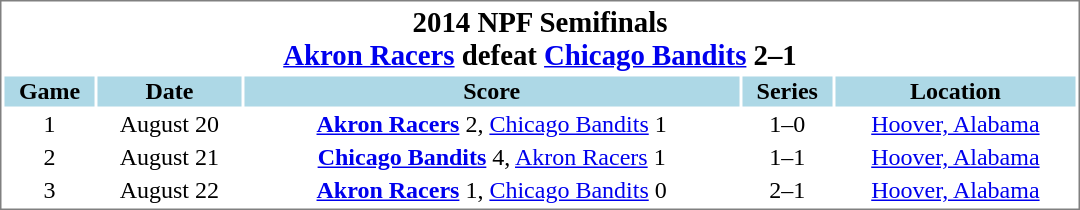<table cellpadding="1"  style="min-width:45em;text-align:center;font-size:100%; border:1px solid gray;">
<tr style="font-size:larger;">
<th colspan=8>2014 NPF Semifinals<br><strong><a href='#'>Akron Racers</a></strong> defeat <a href='#'>Chicago Bandits</a> 2–1</th>
</tr>
<tr style="background:lightblue;">
<th>Game</th>
<th>Date</th>
<th>Score</th>
<th>Series<br></th>
<th>Location</th>
</tr>
<tr>
<td>1</td>
<td>August 20</td>
<td><strong><a href='#'>Akron Racers</a></strong> 2, <a href='#'>Chicago Bandits</a> 1</td>
<td>1–0</td>
<td><a href='#'>Hoover, Alabama</a></td>
</tr>
<tr>
<td>2</td>
<td>August 21</td>
<td><strong><a href='#'>Chicago Bandits</a></strong> 4, <a href='#'>Akron Racers</a> 1</td>
<td>1–1</td>
<td><a href='#'>Hoover, Alabama</a></td>
</tr>
<tr>
<td>3</td>
<td>August 22</td>
<td><strong><a href='#'>Akron Racers</a></strong> 1, <a href='#'>Chicago Bandits</a> 0</td>
<td>2–1</td>
<td><a href='#'>Hoover, Alabama</a></td>
</tr>
</table>
